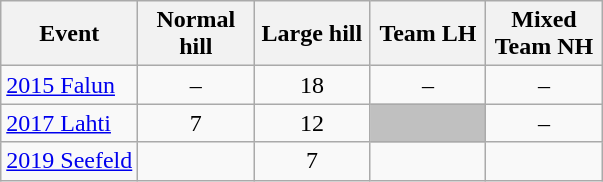<table class="wikitable" style="text-align: center;">
<tr ">
<th>Event</th>
<th style="width:70px;">Normal hill</th>
<th style="width:70px;">Large hill</th>
<th style="width:70px;">Team LH</th>
<th style="width:70px;">Mixed Team NH</th>
</tr>
<tr>
<td align=left> <a href='#'>2015 Falun</a></td>
<td>–</td>
<td>18</td>
<td>–</td>
<td>–</td>
</tr>
<tr>
<td align=left> <a href='#'>2017 Lahti</a></td>
<td>7</td>
<td>12</td>
<td align=center bgcolor=#C0C0C0></td>
<td>–</td>
</tr>
<tr>
<td align=left> <a href='#'>2019 Seefeld</a></td>
<td></td>
<td>7</td>
<td></td>
<td></td>
</tr>
</table>
